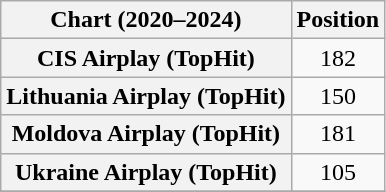<table class="wikitable sortable plainrowheaders" style="text-align:center">
<tr>
<th scope="col">Chart (2020–2024)</th>
<th scope="col">Position</th>
</tr>
<tr>
<th scope="row">CIS Airplay (TopHit)</th>
<td>182</td>
</tr>
<tr>
<th scope="row">Lithuania Airplay (TopHit)</th>
<td>150</td>
</tr>
<tr>
<th scope="row">Moldova Airplay (TopHit)</th>
<td>181</td>
</tr>
<tr>
<th scope="row">Ukraine Airplay (TopHit)</th>
<td>105</td>
</tr>
<tr>
</tr>
</table>
